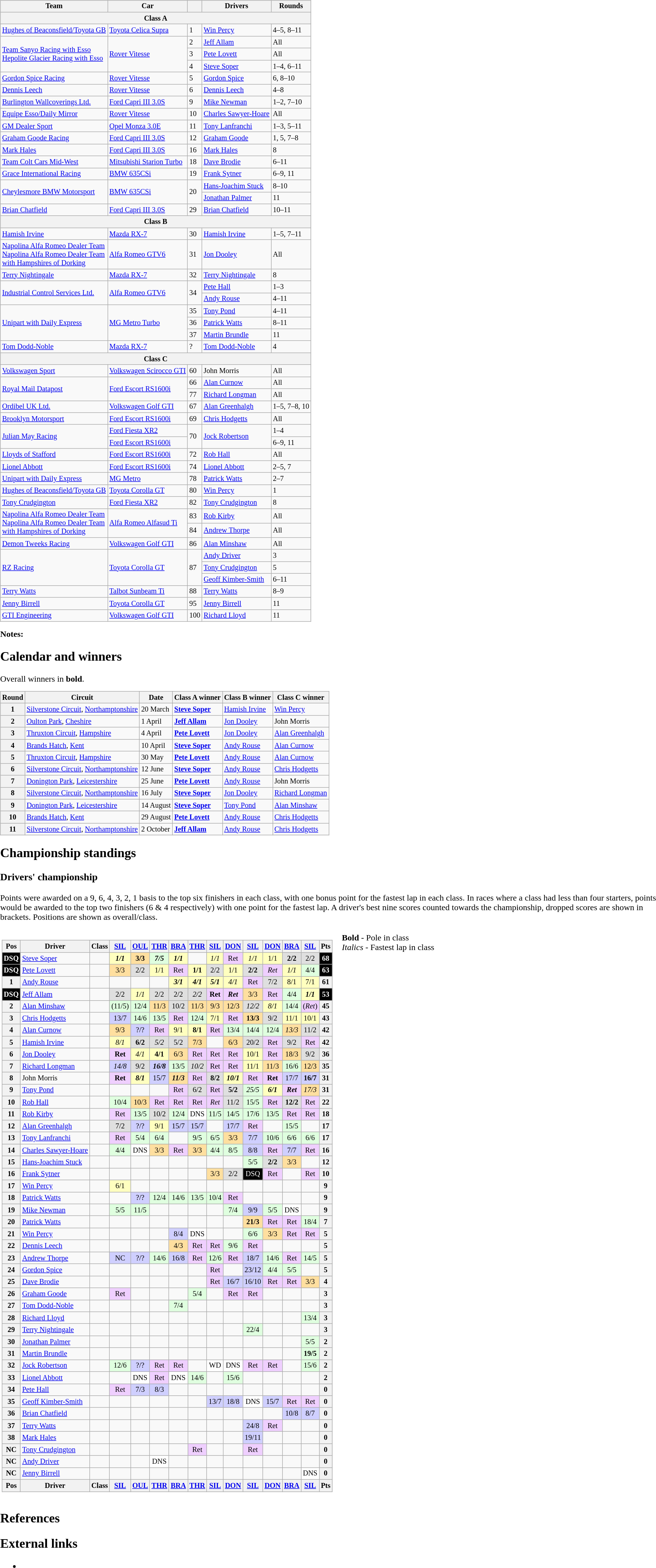<table>
<tr>
<td><br><table class="wikitable sortable" style="font-size: 85%">
<tr>
<th>Team</th>
<th>Car</th>
<th></th>
<th>Drivers</th>
<th>Rounds</th>
</tr>
<tr>
<th colspan=5>Class A</th>
</tr>
<tr>
<td><a href='#'>Hughes of Beaconsfield/Toyota GB</a></td>
<td><a href='#'>Toyota Celica Supra</a></td>
<td>1</td>
<td> <a href='#'>Win Percy</a></td>
<td>4–5, 8–11</td>
</tr>
<tr>
<td rowspan=3><a href='#'>Team Sanyo Racing with Esso</a><br><a href='#'>Hepolite Glacier Racing with Esso</a></td>
<td rowspan=3><a href='#'>Rover Vitesse</a></td>
<td>2</td>
<td> <a href='#'>Jeff Allam</a></td>
<td>All</td>
</tr>
<tr>
<td>3</td>
<td> <a href='#'>Pete Lovett</a></td>
<td>All</td>
</tr>
<tr>
<td>4</td>
<td> <a href='#'>Steve Soper</a></td>
<td>1–4, 6–11</td>
</tr>
<tr>
<td><a href='#'>Gordon Spice Racing</a></td>
<td><a href='#'>Rover Vitesse</a></td>
<td>5</td>
<td> <a href='#'>Gordon Spice</a></td>
<td>6, 8–10</td>
</tr>
<tr>
<td><a href='#'>Dennis Leech</a></td>
<td><a href='#'>Rover Vitesse</a></td>
<td>6</td>
<td> <a href='#'>Dennis Leech</a></td>
<td>4–8</td>
</tr>
<tr>
<td><a href='#'>Burlington Wallcoverings Ltd.</a></td>
<td><a href='#'>Ford Capri III 3.0S</a></td>
<td>9</td>
<td> <a href='#'>Mike Newman</a></td>
<td>1–2, 7–10</td>
</tr>
<tr>
<td><a href='#'>Equipe Esso/Daily Mirror</a></td>
<td><a href='#'>Rover Vitesse</a></td>
<td>10</td>
<td> <a href='#'>Charles Sawyer-Hoare</a></td>
<td>All</td>
</tr>
<tr>
<td><a href='#'>GM Dealer Sport</a></td>
<td><a href='#'>Opel Monza 3.0E</a></td>
<td>11</td>
<td> <a href='#'>Tony Lanfranchi</a></td>
<td>1–3, 5–11</td>
</tr>
<tr>
<td><a href='#'>Graham Goode Racing</a></td>
<td><a href='#'>Ford Capri III 3.0S</a></td>
<td>12</td>
<td> <a href='#'>Graham Goode</a></td>
<td>1, 5, 7–8</td>
</tr>
<tr>
<td><a href='#'>Mark Hales</a></td>
<td><a href='#'>Ford Capri III 3.0S</a></td>
<td>16</td>
<td> <a href='#'>Mark Hales</a></td>
<td>8</td>
</tr>
<tr>
<td><a href='#'>Team Colt Cars Mid-West</a></td>
<td><a href='#'>Mitsubishi Starion Turbo</a></td>
<td>18</td>
<td> <a href='#'>Dave Brodie</a></td>
<td>6–11</td>
</tr>
<tr>
<td><a href='#'>Grace International Racing</a></td>
<td><a href='#'>BMW 635CSi</a></td>
<td>19</td>
<td> <a href='#'>Frank Sytner</a></td>
<td>6–9, 11</td>
</tr>
<tr>
<td rowspan=2><a href='#'>Cheylesmore BMW Motorsport</a></td>
<td rowspan=2><a href='#'>BMW 635CSi</a></td>
<td rowspan=2>20</td>
<td> <a href='#'>Hans-Joachim Stuck</a></td>
<td>8–10</td>
</tr>
<tr>
<td> <a href='#'>Jonathan Palmer</a></td>
<td>11</td>
</tr>
<tr>
<td><a href='#'>Brian Chatfield</a></td>
<td><a href='#'>Ford Capri III 3.0S</a></td>
<td>29</td>
<td> <a href='#'>Brian Chatfield</a></td>
<td>10–11</td>
</tr>
<tr>
<th colspan=5>Class B</th>
</tr>
<tr>
<td><a href='#'>Hamish Irvine</a></td>
<td><a href='#'>Mazda RX-7</a></td>
<td>30</td>
<td> <a href='#'>Hamish Irvine</a></td>
<td>1–5, 7–11</td>
</tr>
<tr>
<td><a href='#'>Napolina Alfa Romeo Dealer Team</a><br><a href='#'>Napolina Alfa Romeo Dealer Team<br>with Hampshires of Dorking</a></td>
<td><a href='#'>Alfa Romeo GTV6</a></td>
<td>31</td>
<td> <a href='#'>Jon Dooley</a></td>
<td>All</td>
</tr>
<tr>
<td><a href='#'>Terry Nightingale</a></td>
<td><a href='#'>Mazda RX-7</a></td>
<td>32</td>
<td> <a href='#'>Terry Nightingale</a></td>
<td>8</td>
</tr>
<tr>
<td rowspan=2><a href='#'>Industrial Control Services Ltd.</a></td>
<td rowspan=2><a href='#'>Alfa Romeo GTV6</a></td>
<td rowspan=2>34</td>
<td> <a href='#'>Pete Hall</a></td>
<td>1–3</td>
</tr>
<tr>
<td> <a href='#'>Andy Rouse</a></td>
<td>4–11</td>
</tr>
<tr>
<td rowspan=3><a href='#'>Unipart with Daily Express</a></td>
<td rowspan=3><a href='#'>MG Metro Turbo</a></td>
<td>35</td>
<td> <a href='#'>Tony Pond</a></td>
<td>4–11</td>
</tr>
<tr>
<td>36</td>
<td> <a href='#'>Patrick Watts</a></td>
<td>8–11</td>
</tr>
<tr>
<td>37</td>
<td> <a href='#'>Martin Brundle</a></td>
<td>11</td>
</tr>
<tr>
<td><a href='#'>Tom Dodd-Noble</a></td>
<td><a href='#'>Mazda RX-7</a></td>
<td>?</td>
<td> <a href='#'>Tom Dodd-Noble</a></td>
<td>4</td>
</tr>
<tr>
<th colspan=5>Class C</th>
</tr>
<tr>
<td><a href='#'>Volkswagen Sport</a></td>
<td><a href='#'>Volkswagen Scirocco GTI</a></td>
<td>60</td>
<td> John Morris</td>
<td>All</td>
</tr>
<tr>
<td rowspan=2><a href='#'>Royal Mail Datapost</a></td>
<td rowspan=2><a href='#'>Ford Escort RS1600i</a></td>
<td>66</td>
<td> <a href='#'>Alan Curnow</a></td>
<td>All</td>
</tr>
<tr>
<td>77</td>
<td> <a href='#'>Richard Longman</a></td>
<td>All</td>
</tr>
<tr>
<td><a href='#'>Ordibel UK Ltd.</a></td>
<td><a href='#'>Volkswagen Golf GTI</a></td>
<td>67</td>
<td> <a href='#'>Alan Greenhalgh</a></td>
<td>1–5, 7–8, 10</td>
</tr>
<tr>
<td><a href='#'>Brooklyn Motorsport</a></td>
<td><a href='#'>Ford Escort RS1600i</a></td>
<td>69</td>
<td> <a href='#'>Chris Hodgetts</a></td>
<td>All</td>
</tr>
<tr>
<td rowspan=2><a href='#'>Julian May Racing</a></td>
<td><a href='#'>Ford Fiesta XR2</a></td>
<td rowspan=2>70</td>
<td rowspan=2> <a href='#'>Jock Robertson</a></td>
<td>1–4</td>
</tr>
<tr>
<td><a href='#'>Ford Escort RS1600i</a></td>
<td>6–9, 11</td>
</tr>
<tr>
<td><a href='#'>Lloyds of Stafford</a></td>
<td><a href='#'>Ford Escort RS1600i</a></td>
<td>72</td>
<td> <a href='#'>Rob Hall</a></td>
<td>All</td>
</tr>
<tr>
<td><a href='#'>Lionel Abbott</a></td>
<td><a href='#'>Ford Escort RS1600i</a></td>
<td>74</td>
<td> <a href='#'>Lionel Abbott</a></td>
<td>2–5, 7</td>
</tr>
<tr>
<td><a href='#'>Unipart with Daily Express</a></td>
<td><a href='#'>MG Metro</a></td>
<td>78</td>
<td> <a href='#'>Patrick Watts</a></td>
<td>2–7</td>
</tr>
<tr>
<td><a href='#'>Hughes of Beaconsfield/Toyota GB</a></td>
<td><a href='#'>Toyota Corolla GT</a></td>
<td>80</td>
<td> <a href='#'>Win Percy</a></td>
<td>1</td>
</tr>
<tr>
<td><a href='#'>Tony Crudgington</a></td>
<td><a href='#'>Ford Fiesta XR2</a></td>
<td>82</td>
<td> <a href='#'>Tony Crudgington</a></td>
<td>8</td>
</tr>
<tr>
<td rowspan=2><a href='#'>Napolina Alfa Romeo Dealer Team</a><br><a href='#'>Napolina Alfa Romeo Dealer Team<br>with Hampshires of Dorking</a></td>
<td rowspan=2><a href='#'>Alfa Romeo Alfasud Ti</a></td>
<td>83</td>
<td> <a href='#'>Rob Kirby</a></td>
<td>All</td>
</tr>
<tr>
<td>84</td>
<td> <a href='#'>Andrew Thorpe</a></td>
<td>All</td>
</tr>
<tr>
<td><a href='#'>Demon Tweeks Racing</a></td>
<td><a href='#'>Volkswagen Golf GTI</a></td>
<td>86</td>
<td> <a href='#'>Alan Minshaw</a></td>
<td>All</td>
</tr>
<tr>
<td rowspan=3><a href='#'>RZ Racing</a></td>
<td rowspan=3><a href='#'>Toyota Corolla GT</a></td>
<td rowspan=3>87</td>
<td> <a href='#'>Andy Driver</a></td>
<td>3</td>
</tr>
<tr>
<td> <a href='#'>Tony Crudgington</a></td>
<td>5</td>
</tr>
<tr>
<td> <a href='#'>Geoff Kimber-Smith</a></td>
<td>6–11</td>
</tr>
<tr>
<td><a href='#'>Terry Watts</a></td>
<td><a href='#'>Talbot Sunbeam Ti</a></td>
<td>88</td>
<td> <a href='#'>Terry Watts</a></td>
<td>8–9</td>
</tr>
<tr>
<td><a href='#'>Jenny Birrell</a></td>
<td><a href='#'>Toyota Corolla GT</a></td>
<td>95</td>
<td> <a href='#'>Jenny Birrell</a></td>
<td>11</td>
</tr>
<tr>
<td><a href='#'>GTI Engineering</a></td>
<td><a href='#'>Volkswagen Golf GTI</a></td>
<td>100</td>
<td> <a href='#'>Richard Lloyd</a></td>
<td>11</td>
</tr>
</table>
<strong>Notes:</strong><h2>Calendar and winners</h2>Overall winners in <strong>bold</strong>.<table class="wikitable" style="font-size: 85%;">
<tr>
<th>Round</th>
<th>Circuit</th>
<th>Date</th>
<th>Class A winner</th>
<th>Class B winner</th>
<th>Class C winner</th>
</tr>
<tr>
<th>1</th>
<td><a href='#'>Silverstone Circuit</a>, <a href='#'>Northamptonshire</a></td>
<td>20 March</td>
<td> <strong><a href='#'>Steve Soper</a></strong></td>
<td> <a href='#'>Hamish Irvine</a></td>
<td> <a href='#'>Win Percy</a></td>
</tr>
<tr>
<th>2</th>
<td><a href='#'>Oulton Park</a>, <a href='#'>Cheshire</a></td>
<td>1 April</td>
<td> <strong><a href='#'>Jeff Allam</a></strong></td>
<td> <a href='#'>Jon Dooley</a></td>
<td> John Morris</td>
</tr>
<tr>
<th>3</th>
<td><a href='#'>Thruxton Circuit</a>, <a href='#'>Hampshire</a></td>
<td>4 April</td>
<td> <strong><a href='#'>Pete Lovett</a></strong></td>
<td> <a href='#'>Jon Dooley</a></td>
<td> <a href='#'>Alan Greenhalgh</a></td>
</tr>
<tr>
<th>4</th>
<td><a href='#'>Brands Hatch</a>, <a href='#'>Kent</a></td>
<td>10 April</td>
<td> <strong><a href='#'>Steve Soper</a></strong></td>
<td> <a href='#'>Andy Rouse</a></td>
<td> <a href='#'>Alan Curnow</a></td>
</tr>
<tr>
<th>5</th>
<td><a href='#'>Thruxton Circuit</a>, <a href='#'>Hampshire</a></td>
<td>30 May</td>
<td> <strong><a href='#'>Pete Lovett</a></strong></td>
<td> <a href='#'>Andy Rouse</a></td>
<td> <a href='#'>Alan Curnow</a></td>
</tr>
<tr>
<th>6</th>
<td><a href='#'>Silverstone Circuit</a>, <a href='#'>Northamptonshire</a></td>
<td>12 June</td>
<td> <strong><a href='#'>Steve Soper</a></strong></td>
<td> <a href='#'>Andy Rouse</a></td>
<td> <a href='#'>Chris Hodgetts</a></td>
</tr>
<tr>
<th>7</th>
<td><a href='#'>Donington Park</a>, <a href='#'>Leicestershire</a></td>
<td>25 June</td>
<td> <strong><a href='#'>Pete Lovett</a></strong></td>
<td> <a href='#'>Andy Rouse</a></td>
<td> John Morris</td>
</tr>
<tr>
<th>8</th>
<td><a href='#'>Silverstone Circuit</a>, <a href='#'>Northamptonshire</a></td>
<td>16 July</td>
<td> <strong><a href='#'>Steve Soper</a></strong></td>
<td> <a href='#'>Jon Dooley</a></td>
<td> <a href='#'>Richard Longman</a></td>
</tr>
<tr>
<th>9</th>
<td><a href='#'>Donington Park</a>, <a href='#'>Leicestershire</a></td>
<td>14 August</td>
<td> <strong><a href='#'>Steve Soper</a></strong></td>
<td> <a href='#'>Tony Pond</a></td>
<td> <a href='#'>Alan Minshaw</a></td>
</tr>
<tr>
<th>10</th>
<td><a href='#'>Brands Hatch</a>, <a href='#'>Kent</a></td>
<td>29 August</td>
<td> <strong><a href='#'>Pete Lovett</a></strong></td>
<td> <a href='#'>Andy Rouse</a></td>
<td> <a href='#'>Chris Hodgetts</a></td>
</tr>
<tr>
<th>11</th>
<td><a href='#'>Silverstone Circuit</a>, <a href='#'>Northamptonshire</a></td>
<td>2 October</td>
<td> <strong><a href='#'>Jeff Allam</a></strong></td>
<td> <a href='#'>Andy Rouse</a></td>
<td> <a href='#'>Chris Hodgetts</a></td>
</tr>
</table>
<h2>Championship standings</h2><h3>Drivers' championship</h3>Points were awarded on a 9, 6, 4, 3, 2, 1 basis to the top six finishers in each class, with one bonus point for the fastest lap in each class. In races where a class had less than four starters, points would be awarded to the top two finishers (6 & 4 respectively) with one point for the fastest lap. A driver's best nine scores counted towards the championship, dropped scores are shown in brackets. Positions are shown as overall/class.<table>
<tr>
<td><br><table class="wikitable" style="font-size: 85%; text-align: center;">
<tr valign="top">
<th valign="middle">Pos</th>
<th valign="middle">Driver</th>
<th valign="middle">Class</th>
<th><a href='#'>SIL</a></th>
<th><a href='#'>OUL</a></th>
<th><a href='#'>THR</a></th>
<th><a href='#'>BRA</a></th>
<th><a href='#'>THR</a></th>
<th><a href='#'>SIL</a></th>
<th><a href='#'>DON</a></th>
<th><a href='#'>SIL</a></th>
<th><a href='#'>DON</a></th>
<th><a href='#'>BRA</a></th>
<th><a href='#'>SIL</a></th>
<th valign="middle">Pts</th>
</tr>
<tr>
<td style="background:#000000; color:white"><strong>DSQ</strong></td>
<td align=left> <a href='#'>Steve Soper</a></td>
<td align=center></td>
<td style="background:#FFFFBF;"><strong><em>1/1</em></strong></td>
<td style="background:#FFDF9F;"><strong>3/3</strong></td>
<td style="background:#DFFFDF;"><strong><em>7/5</em></strong></td>
<td style="background:#FFFFBF;"><strong><em>1/1</em></strong></td>
<td></td>
<td style="background:#FFFFBF;"><em>1/1</em></td>
<td style="background:#EFCFFF;">Ret</td>
<td style="background:#FFFFBF;"><em>1/1</em></td>
<td style="background:#FFFFBF;">1/1</td>
<td style="background:#DFDFDF;"><strong>2/2</strong></td>
<td style="background:#DFDFDF;">2/2</td>
<td style="background:#000000; color:white"><strong>68</strong></td>
</tr>
<tr>
<td style="background:#000000; color:white"><strong>DSQ</strong></td>
<td align=left> <a href='#'>Pete Lovett</a></td>
<td align=center></td>
<td style="background:#FFDF9F;">3/3</td>
<td style="background:#DFDFDF;">2/2</td>
<td style="background:#FFFFBF;">1/1</td>
<td style="background:#EFCFFF;">Ret</td>
<td style="background:#FFFFBF;"><strong>1/1</strong></td>
<td style="background:#DFDFDF;">2/2</td>
<td style="background:#FFFFBF;">1/1</td>
<td style="background:#DFDFDF;"><strong>2/2</strong></td>
<td style="background:#EFCFFF;"><em>Ret</em></td>
<td style="background:#FFFFBF;"><em>1/1</em></td>
<td style="background:#DFFFDF;">4/4</td>
<td style="background:#000000; color:white"><strong>63</strong></td>
</tr>
<tr>
<th>1</th>
<td align=left> <a href='#'>Andy Rouse</a></td>
<td align=center></td>
<td></td>
<td></td>
<td></td>
<td style="background:#FFFFBF;"><strong><em>3/1</em></strong></td>
<td style="background:#FFFFBF;"><strong><em>4/1</em></strong></td>
<td style="background:#FFFFBF;"><strong><em>5/1</em></strong></td>
<td style="background:#FFFFBF;"><em>4/1</em></td>
<td style="background:#EFCFFF;">Ret</td>
<td style="background:#DFDFDF;">7/2</td>
<td style="background:#FFFFBF;">8/1</td>
<td style="background:#FFFFBF;">7/1</td>
<th>61</th>
</tr>
<tr>
<td style="background:#000000; color:white"><strong>DSQ</strong></td>
<td align=left> <a href='#'>Jeff Allam</a></td>
<td align=center></td>
<td style="background:#DFDFDF;">2/2</td>
<td style="background:#FFFFBF;"><em>1/1</em></td>
<td style="background:#DFDFDF;">2/2</td>
<td style="background:#DFDFDF;">2/2</td>
<td style="background:#DFDFDF;"><em>2/2</em></td>
<td style="background:#EFCFFF;"><strong>Ret</strong></td>
<td style="background:#EFCFFF;"><strong><em>Ret</em></strong></td>
<td style="background:#FFDF9F;">3/3</td>
<td style="background:#EFCFFF;">Ret</td>
<td style="background:#DFFFDF;">4/4</td>
<td style="background:#FFFFBF;"><strong><em>1/1</em></strong></td>
<td style="background:#000000; color:white"><strong>53</strong></td>
</tr>
<tr>
<th>2</th>
<td align=left> <a href='#'>Alan Minshaw</a></td>
<td align=center></td>
<td style="background:#DFFFDF;">(11/5)</td>
<td style="background:#DFFFDF;">12/4</td>
<td style="background:#FFDF9F;">11/3</td>
<td style="background:#DFDFDF;">10/2</td>
<td style="background:#FFDF9F;">11/3</td>
<td style="background:#FFDF9F;">9/3</td>
<td style="background:#FFDF9F;">12/3</td>
<td style="background:#DFDFDF;"><em>12/2</em></td>
<td style="background:#FFFFBF;"><em>8/1</em></td>
<td style="background:#DFFFDF;">14/4</td>
<td style="background:#EFCFFF;">(<em>Ret</em>)</td>
<th>45</th>
</tr>
<tr>
<th>3</th>
<td align=left> <a href='#'>Chris Hodgetts</a></td>
<td align=center></td>
<td style="background:#CFCFFF;">13/7</td>
<td style="background:#DFFFDF;">14/6</td>
<td style="background:#DFFFDF;">13/5</td>
<td style="background:#EFCFFF;">Ret</td>
<td style="background:#DFFFDF;">12/4</td>
<td style="background:#FFFFBF;">7/1</td>
<td style="background:#EFCFFF;">Ret</td>
<td style="background:#FFDF9F;"><strong>13/3</strong></td>
<td style="background:#DFDFDF;">9/2</td>
<td style="background:#FFFFBF;">11/1</td>
<td style="background:#FFFFBF;">10/1</td>
<th>43</th>
</tr>
<tr>
<th>4</th>
<td align=left> <a href='#'>Alan Curnow</a></td>
<td align=center></td>
<td style="background:#FFDF9F;">9/3</td>
<td style="background:#CFCFFF;">?/?</td>
<td style="background:#EFCFFF;">Ret</td>
<td style="background:#FFFFBF;">9/1</td>
<td style="background:#FFFFBF;"><strong>8/1</strong></td>
<td style="background:#EFCFFF;">Ret</td>
<td style="background:#DFFFDF;">13/4</td>
<td style="background:#DFFFDF;">14/4</td>
<td style="background:#DFFFDF;">12/4</td>
<td style="background:#FFDF9F;"><em>13/3</em></td>
<td style="background:#DFDFDF;">11/2</td>
<th>42</th>
</tr>
<tr>
<th>5</th>
<td align=left> <a href='#'>Hamish Irvine</a></td>
<td align=center></td>
<td style="background:#FFFFBF;"><em>8/1</em></td>
<td style="background:#DFDFDF;"><strong>6/2</strong></td>
<td style="background:#DFDFDF;"><em>5/2</em></td>
<td style="background:#DFDFDF;">5/2</td>
<td style="background:#FFDF9F;">7/3</td>
<td></td>
<td style="background:#FFDF9F;">6/3</td>
<td style="background:#DFDFDF;">20/2</td>
<td style="background:#EFCFFF;">Ret</td>
<td style="background:#DFDFDF;">9/2</td>
<td style="background:#EFCFFF;">Ret</td>
<th>42</th>
</tr>
<tr>
<th>6</th>
<td align=left> <a href='#'>Jon Dooley</a></td>
<td align=center></td>
<td style="background:#EFCFFF;"><strong>Ret</strong></td>
<td style="background:#FFFFBF;"><em>4/1</em></td>
<td style="background:#FFFFBF;"><strong>4/1</strong></td>
<td style="background:#FFDF9F;">6/3</td>
<td style="background:#EFCFFF;">Ret</td>
<td style="background:#EFCFFF;">Ret</td>
<td style="background:#EFCFFF;">Ret</td>
<td style="background:#FFFFBF;">10/1</td>
<td style="background:#EFCFFF;">Ret</td>
<td style="background:#FFDF9F;">18/3</td>
<td style="background:#DFDFDF;">9/2</td>
<th>36</th>
</tr>
<tr>
<th>7</th>
<td align=left> <a href='#'>Richard Longman</a></td>
<td align=center></td>
<td style="background:#CFCFFF;"><em>14/8</em></td>
<td style="background:#DFDFDF;">9/2</td>
<td style="background:#CFCFFF;"><strong><em>16/8</em></strong></td>
<td style="background:#DFFFDF;">13/5</td>
<td style="background:#DFDFDF;"><em>10/2</em></td>
<td style="background:#EFCFFF;">Ret</td>
<td style="background:#EFCFFF;">Ret</td>
<td style="background:#FFFFBF;">11/1</td>
<td style="background:#FFDF9F;">11/3</td>
<td style="background:#DFFFDF;">16/6</td>
<td style="background:#FFDF9F;">12/3</td>
<th>35</th>
</tr>
<tr>
<th>8</th>
<td align=left> John Morris</td>
<td align=center></td>
<td style="background:#EFCFFF;"><strong>Ret</strong></td>
<td style="background:#FFFFBF;"><strong><em>8/1</em></strong></td>
<td style="background:#CFCFFF;">15/7</td>
<td style="background:#FFDF9F;"><strong><em>11/3</em></strong></td>
<td style="background:#EFCFFF;">Ret</td>
<td style="background:#DFDFDF;"><strong>8/2</strong></td>
<td style="background:#FFFFBF;"><strong><em>10/1</em></strong></td>
<td style="background:#EFCFFF;">Ret</td>
<td style="background:#EFCFFF;"><strong>Ret</strong></td>
<td style="background:#CFCFFF;">17/7</td>
<td style="background:#CFCFFF;"><strong>16/7</strong></td>
<th>31</th>
</tr>
<tr>
<th>9</th>
<td align=left> <a href='#'>Tony Pond</a></td>
<td align=center></td>
<td></td>
<td></td>
<td></td>
<td style="background:#EFCFFF;">Ret</td>
<td style="background:#DFDFDF;">6/2</td>
<td style="background:#EFCFFF;">Ret</td>
<td style="background:#DFDFDF;"><strong>5/2</strong></td>
<td style="background:#DFFFDF;"><em>25/5</em></td>
<td style="background:#FFFFBF;"><strong><em>6/1</em></strong></td>
<td style="background:#EFCFFF;"><strong><em>Ret</em></strong></td>
<td style="background:#FFDF9F;"><em>17/3</em></td>
<th>31</th>
</tr>
<tr>
<th>10</th>
<td align=left> <a href='#'>Rob Hall</a></td>
<td align=center></td>
<td style="background:#DFFFDF;">10/4</td>
<td style="background:#FFDF9F;">10/3</td>
<td style="background:#EFCFFF;">Ret</td>
<td style="background:#EFCFFF;">Ret</td>
<td style="background:#EFCFFF;">Ret</td>
<td style="background:#EFCFFF;"><em>Ret</em></td>
<td style="background:#DFDFDF;">11/2</td>
<td style="background:#DFFFDF;">15/5</td>
<td style="background:#EFCFFF;">Ret</td>
<td style="background:#DFDFDF;"><strong>12/2</strong></td>
<td style="background:#EFCFFF;">Ret</td>
<th>22</th>
</tr>
<tr>
<th>11</th>
<td align=left> <a href='#'>Rob Kirby</a></td>
<td align=center></td>
<td style="background:#EFCFFF;">Ret</td>
<td style="background:#DFFFDF;">13/5</td>
<td style="background:#DFDFDF;">10/2</td>
<td style="background:#DFFFDF;">12/4</td>
<td style="background:#FFFFFF;">DNS</td>
<td style="background:#DFFFDF;">11/5</td>
<td style="background:#DFFFDF;">14/5</td>
<td style="background:#DFFFDF;">17/6</td>
<td style="background:#DFFFDF;">13/5</td>
<td style="background:#EFCFFF;">Ret</td>
<td style="background:#EFCFFF;">Ret</td>
<th>18</th>
</tr>
<tr>
<th>12</th>
<td align=left> <a href='#'>Alan Greenhalgh</a></td>
<td align=center></td>
<td style="background:#DFDFDF;">7/2</td>
<td style="background:#CFCFFF;">?/?</td>
<td style="background:#FFFFBF;">9/1</td>
<td style="background:#CFCFFF;">15/7</td>
<td style="background:#CFCFFF;">15/7</td>
<td></td>
<td style="background:#CFCFFF;">17/7</td>
<td style="background:#EFCFFF;">Ret</td>
<td></td>
<td style="background:#DFFFDF;">15/5</td>
<td></td>
<th>17</th>
</tr>
<tr>
<th>13</th>
<td align=left> <a href='#'>Tony Lanfranchi</a></td>
<td align=center></td>
<td style="background:#EFCFFF;">Ret</td>
<td style="background:#DFFFDF;">5/4</td>
<td style="background:#DFFFDF;">6/4</td>
<td></td>
<td style="background:#DFFFDF;">9/5</td>
<td style="background:#DFFFDF;">6/5</td>
<td style="background:#FFDF9F;">3/3</td>
<td style="background:#CFCFFF;">7/7</td>
<td style="background:#DFFFDF;">10/6</td>
<td style="background:#DFFFDF;">6/6</td>
<td style="background:#DFFFDF;">6/6</td>
<th>17</th>
</tr>
<tr>
<th>14</th>
<td align=left> <a href='#'>Charles Sawyer-Hoare</a></td>
<td align=center></td>
<td style="background:#DFFFDF;">4/4</td>
<td style="background:#FFFFFF;">DNS</td>
<td style="background:#FFDF9F;">3/3</td>
<td style="background:#EFCFFF;">Ret</td>
<td style="background:#FFDF9F;">3/3</td>
<td style="background:#DFFFDF;">4/4</td>
<td style="background:#DFFFDF;">8/5</td>
<td style="background:#CFCFFF;">8/8</td>
<td style="background:#EFCFFF;">Ret</td>
<td style="background:#CFCFFF;">7/7</td>
<td style="background:#EFCFFF;">Ret</td>
<th>16</th>
</tr>
<tr>
<th>15</th>
<td align=left> <a href='#'>Hans-Joachim Stuck</a></td>
<td align=center></td>
<td></td>
<td></td>
<td></td>
<td></td>
<td></td>
<td></td>
<td></td>
<td style="background:#DFFFDF;">5/5</td>
<td style="background:#DFDFDF;"><strong>2/2</strong></td>
<td style="background:#FFDF9F;">3/3</td>
<td></td>
<th>12</th>
</tr>
<tr>
<th>16</th>
<td align=left> <a href='#'>Frank Sytner</a></td>
<td align=center></td>
<td></td>
<td></td>
<td></td>
<td></td>
<td></td>
<td style="background:#FFDF9F;">3/3</td>
<td style="background:#DFDFDF;">2/2</td>
<td style="background:#000000; color:white">DSQ</td>
<td style="background:#EFCFFF;">Ret</td>
<td></td>
<td style="background:#EFCFFF;">Ret</td>
<th>10</th>
</tr>
<tr>
<th>17</th>
<td align=left> <a href='#'>Win Percy</a></td>
<td align=center></td>
<td style="background:#FFFFBF;">6/1</td>
<td></td>
<td></td>
<td></td>
<td></td>
<td></td>
<td></td>
<td></td>
<td></td>
<td></td>
<td></td>
<th>9</th>
</tr>
<tr>
<th>18</th>
<td align=left> <a href='#'>Patrick Watts</a></td>
<td align=center></td>
<td></td>
<td style="background:#CFCFFF;">?/?</td>
<td style="background:#DFFFDF;">12/4</td>
<td style="background:#DFFFDF;">14/6</td>
<td style="background:#DFFFDF;">13/5</td>
<td style="background:#DFFFDF;">10/4</td>
<td style="background:#EFCFFF;">Ret</td>
<td></td>
<td></td>
<td></td>
<td></td>
<th>9</th>
</tr>
<tr>
<th>19</th>
<td align=left> <a href='#'>Mike Newman</a></td>
<td align=center></td>
<td style="background:#DFFFDF;">5/5</td>
<td style="background:#DFFFDF;">11/5</td>
<td></td>
<td></td>
<td></td>
<td></td>
<td style="background:#DFFFDF;">7/4</td>
<td style="background:#CFCFFF;">9/9</td>
<td style="background:#DFFFDF;">5/5</td>
<td style="background:#FFFFFF;">DNS</td>
<td></td>
<th>9</th>
</tr>
<tr>
<th>20</th>
<td align=left> <a href='#'>Patrick Watts</a></td>
<td align=center></td>
<td></td>
<td></td>
<td></td>
<td></td>
<td></td>
<td></td>
<td></td>
<td style="background:#FFDF9F;"><strong>21/3</strong></td>
<td style="background:#EFCFFF;">Ret</td>
<td style="background:#EFCFFF;">Ret</td>
<td style="background:#DFFFDF;">18/4</td>
<th>7</th>
</tr>
<tr>
<th>21</th>
<td align=left> <a href='#'>Win Percy</a></td>
<td align=center></td>
<td></td>
<td></td>
<td></td>
<td style="background:#CFCFFF;">8/4</td>
<td style="background:#FFFFFF;">DNS</td>
<td></td>
<td></td>
<td style="background:#DFFFDF;">6/6</td>
<td style="background:#FFDF9F;">3/3</td>
<td style="background:#EFCFFF;">Ret</td>
<td style="background:#EFCFFF;">Ret</td>
<th>5</th>
</tr>
<tr>
<th>22</th>
<td align=left> <a href='#'>Dennis Leech</a></td>
<td align=center></td>
<td></td>
<td></td>
<td></td>
<td style="background:#FFDF9F;">4/3</td>
<td style="background:#EFCFFF;">Ret</td>
<td style="background:#EFCFFF;">Ret</td>
<td style="background:#DFFFDF;">9/6</td>
<td style="background:#EFCFFF;">Ret</td>
<td></td>
<td></td>
<td></td>
<th>5</th>
</tr>
<tr>
<th>23</th>
<td align=left> <a href='#'>Andrew Thorpe</a></td>
<td align=center></td>
<td style="background:#CFCFFF;">NC</td>
<td style="background:#CFCFFF;">?/?</td>
<td style="background:#DFFFDF;">14/6</td>
<td style="background:#CFCFFF;">16/8</td>
<td style="background:#EFCFFF;">Ret</td>
<td style="background:#DFFFDF;">12/6</td>
<td style="background:#EFCFFF;">Ret</td>
<td style="background:#CFCFFF;">18/7</td>
<td style="background:#DFFFDF;">14/6</td>
<td style="background:#EFCFFF;">Ret</td>
<td style="background:#DFFFDF;">14/5</td>
<th>5</th>
</tr>
<tr>
<th>24</th>
<td align=left> <a href='#'>Gordon Spice</a></td>
<td align=center></td>
<td></td>
<td></td>
<td></td>
<td></td>
<td></td>
<td style="background:#EFCFFF;">Ret</td>
<td></td>
<td style="background:#CFCFFF;">23/12</td>
<td style="background:#DFFFDF;">4/4</td>
<td style="background:#DFFFDF;">5/5</td>
<td></td>
<th>5</th>
</tr>
<tr>
<th>25</th>
<td align=left> <a href='#'>Dave Brodie</a></td>
<td align=center></td>
<td></td>
<td></td>
<td></td>
<td></td>
<td></td>
<td style="background:#EFCFFF;">Ret</td>
<td style="background:#CFCFFF;">16/7</td>
<td style="background:#CFCFFF;">16/10</td>
<td style="background:#EFCFFF;">Ret</td>
<td style="background:#EFCFFF;">Ret</td>
<td style="background:#FFDF9F;">3/3</td>
<th>4</th>
</tr>
<tr>
<th>26</th>
<td align=left> <a href='#'>Graham Goode</a></td>
<td align=center></td>
<td style="background:#EFCFFF;">Ret</td>
<td></td>
<td></td>
<td></td>
<td style="background:#DFFFDF;">5/4</td>
<td></td>
<td style="background:#EFCFFF;">Ret</td>
<td style="background:#EFCFFF;">Ret</td>
<td></td>
<td></td>
<td></td>
<th>3</th>
</tr>
<tr>
<th>27</th>
<td align=left> <a href='#'>Tom Dodd-Noble</a></td>
<td align=center></td>
<td></td>
<td></td>
<td></td>
<td style="background:#DFFFDF;">7/4</td>
<td></td>
<td></td>
<td></td>
<td></td>
<td></td>
<td></td>
<td></td>
<th>3</th>
</tr>
<tr>
<th>28</th>
<td align=left> <a href='#'>Richard Lloyd</a></td>
<td align=center></td>
<td></td>
<td></td>
<td></td>
<td></td>
<td></td>
<td></td>
<td></td>
<td></td>
<td></td>
<td></td>
<td style="background:#DFFFDF;">13/4</td>
<th>3</th>
</tr>
<tr>
<th>29</th>
<td align=left> <a href='#'>Terry Nightingale</a></td>
<td align=center></td>
<td></td>
<td></td>
<td></td>
<td></td>
<td></td>
<td></td>
<td></td>
<td style="background:#DFFFDF;">22/4</td>
<td></td>
<td></td>
<td></td>
<th>3</th>
</tr>
<tr>
<th>30</th>
<td align=left> <a href='#'>Jonathan Palmer</a></td>
<td align=center></td>
<td></td>
<td></td>
<td></td>
<td></td>
<td></td>
<td></td>
<td></td>
<td></td>
<td></td>
<td></td>
<td style="background:#DFFFDF;">5/5</td>
<th>2</th>
</tr>
<tr>
<th>31</th>
<td align=left> <a href='#'>Martin Brundle</a></td>
<td align=center></td>
<td></td>
<td></td>
<td></td>
<td></td>
<td></td>
<td></td>
<td></td>
<td></td>
<td></td>
<td></td>
<td style="background:#DFFFDF;"><strong>19/5</strong></td>
<th>2</th>
</tr>
<tr>
<th>32</th>
<td align=left> <a href='#'>Jock Robertson</a></td>
<td align=center></td>
<td style="background:#DFFFDF;">12/6</td>
<td style="background:#CFCFFF;">?/?</td>
<td style="background:#EFCFFF;">Ret</td>
<td style="background:#EFCFFF;">Ret</td>
<td></td>
<td style="background:#FFFFFF;">WD</td>
<td style="background:#FFFFFF;">DNS</td>
<td style="background:#EFCFFF;">Ret</td>
<td style="background:#EFCFFF;">Ret</td>
<td></td>
<td style="background:#DFFFDF;">15/6</td>
<th>2</th>
</tr>
<tr>
<th>33</th>
<td align=left> <a href='#'>Lionel Abbott</a></td>
<td align=center></td>
<td></td>
<td style="background:#FFFFFF;">DNS</td>
<td style="background:#EFCFFF;">Ret</td>
<td style="background:#FFFFFF;">DNS</td>
<td style="background:#DFFFDF;">14/6</td>
<td></td>
<td style="background:#DFFFDF;">15/6</td>
<td></td>
<td></td>
<td></td>
<td></td>
<th>2</th>
</tr>
<tr>
<th>34</th>
<td align=left> <a href='#'>Pete Hall</a></td>
<td align=center></td>
<td style="background:#EFCFFF;">Ret</td>
<td style="background:#CFCFFF;">7/3</td>
<td style="background:#CFCFFF;">8/3</td>
<td></td>
<td></td>
<td></td>
<td></td>
<td></td>
<td></td>
<td></td>
<td></td>
<th>0</th>
</tr>
<tr>
<th>35</th>
<td align=left> <a href='#'>Geoff Kimber-Smith</a></td>
<td align=center></td>
<td></td>
<td></td>
<td></td>
<td></td>
<td></td>
<td style="background:#CFCFFF;">13/7</td>
<td style="background:#CFCFFF;">18/8</td>
<td style="background:#FFFFFF;">DNS</td>
<td style="background:#CFCFFF;">15/7</td>
<td style="background:#EFCFFF;">Ret</td>
<td style="background:#EFCFFF;">Ret</td>
<th>0</th>
</tr>
<tr>
<th>36</th>
<td align=left> <a href='#'>Brian Chatfield</a></td>
<td align=center></td>
<td></td>
<td></td>
<td></td>
<td></td>
<td></td>
<td></td>
<td></td>
<td></td>
<td></td>
<td style="background:#CFCFFF;">10/8</td>
<td style="background:#CFCFFF;">8/7</td>
<th>0</th>
</tr>
<tr>
<th>37</th>
<td align=left> <a href='#'>Terry Watts</a></td>
<td align=center></td>
<td></td>
<td></td>
<td></td>
<td></td>
<td></td>
<td></td>
<td></td>
<td style="background:#CFCFFF;">24/8</td>
<td style="background:#EFCFFF;">Ret</td>
<td></td>
<td></td>
<th>0</th>
</tr>
<tr>
<th>38</th>
<td align=left> <a href='#'>Mark Hales</a></td>
<td align=center></td>
<td></td>
<td></td>
<td></td>
<td></td>
<td></td>
<td></td>
<td></td>
<td style="background:#CFCFFF;">19/11</td>
<td></td>
<td></td>
<td></td>
<th>0</th>
</tr>
<tr>
<th>NC</th>
<td align=left> <a href='#'>Tony Crudgington</a></td>
<td align=center></td>
<td></td>
<td></td>
<td></td>
<td></td>
<td style="background:#EFCFFF;">Ret</td>
<td></td>
<td></td>
<td style="background:#EFCFFF;">Ret</td>
<td></td>
<td></td>
<td></td>
<th>0</th>
</tr>
<tr>
<th>NC</th>
<td align=left> <a href='#'>Andy Driver</a></td>
<td align=center></td>
<td></td>
<td></td>
<td style="background:#FFFFFF;">DNS</td>
<td></td>
<td></td>
<td></td>
<td></td>
<td></td>
<td></td>
<td></td>
<td></td>
<th>0</th>
</tr>
<tr>
<th>NC</th>
<td align=left> <a href='#'>Jenny Birrell</a></td>
<td align=center></td>
<td></td>
<td></td>
<td></td>
<td></td>
<td></td>
<td></td>
<td></td>
<td></td>
<td></td>
<td></td>
<td style="background:#FFFFFF;">DNS</td>
<th>0</th>
</tr>
<tr valign="top">
<th valign="middle">Pos</th>
<th valign="middle">Driver</th>
<th valign="middle">Class</th>
<th><a href='#'>SIL</a></th>
<th><a href='#'>OUL</a></th>
<th><a href='#'>THR</a></th>
<th><a href='#'>BRA</a></th>
<th><a href='#'>THR</a></th>
<th><a href='#'>SIL</a></th>
<th><a href='#'>DON</a></th>
<th><a href='#'>SIL</a></th>
<th><a href='#'>DON</a></th>
<th><a href='#'>BRA</a></th>
<th><a href='#'>SIL</a></th>
<th valign="middle">Pts</th>
</tr>
</table>
</td>
<td valign="top"><br>
<span><strong>Bold</strong> - Pole in class<br>
<em>Italics</em> - Fastest lap in class</span></td>
</tr>
</table>
<h2>References</h2><h2>External links</h2><ul><li></li></ul><br>
</td>
</tr>
</table>
